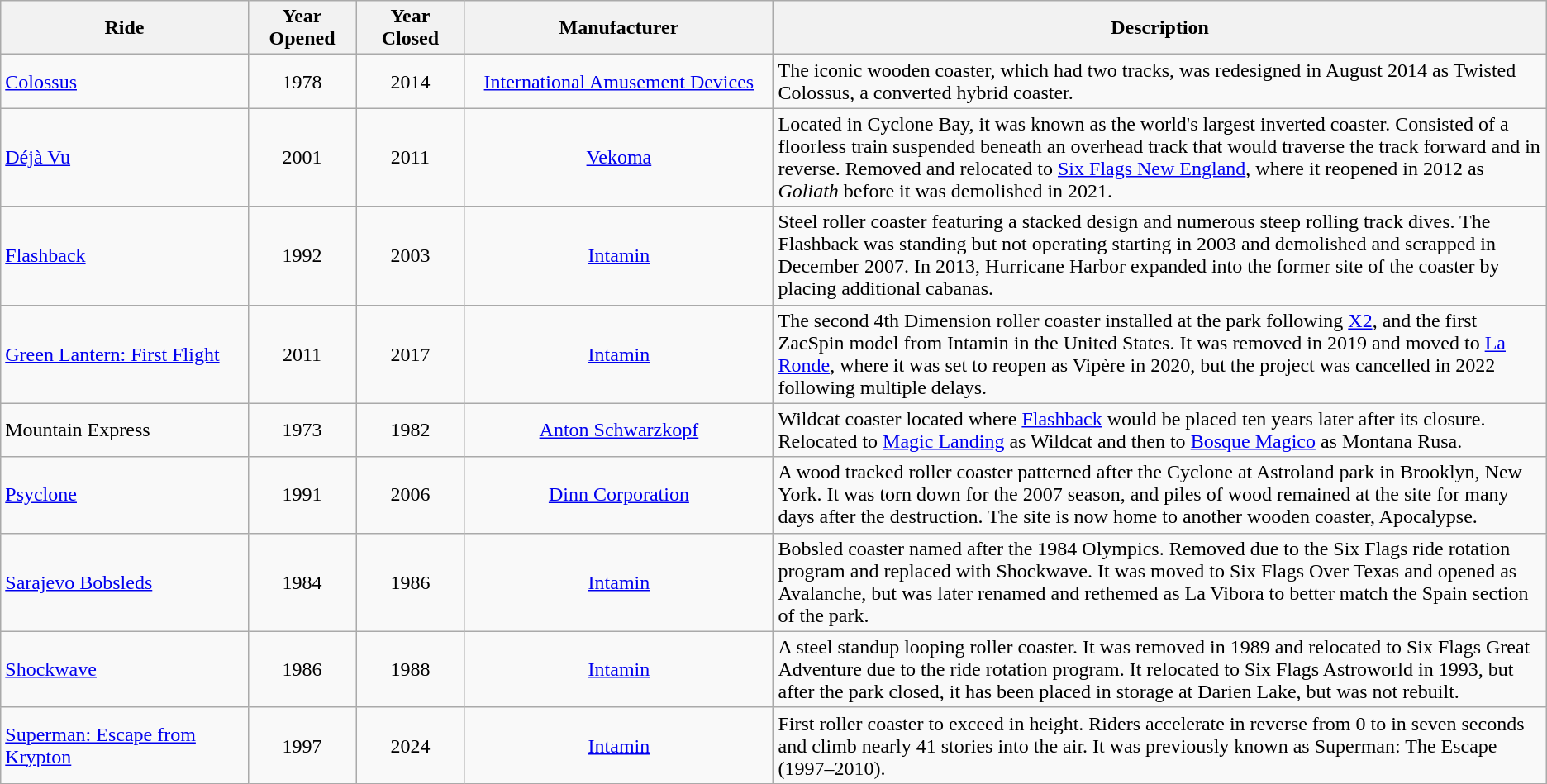<table class="wikitable sortable">
<tr>
<th style="width:16%;">Ride</th>
<th style="width:7%;">Year Opened</th>
<th style="width:7%;">Year Closed</th>
<th style="width:20%;">Manufacturer</th>
<th style="width:65%;">Description</th>
</tr>
<tr>
<td><a href='#'>Colossus</a></td>
<td style="text-align:center">1978</td>
<td style="text-align:center">2014</td>
<td style="text-align:center"><a href='#'>International Amusement Devices</a></td>
<td>The iconic wooden coaster, which had two tracks, was redesigned in August 2014 as Twisted Colossus, a converted hybrid coaster.</td>
</tr>
<tr>
<td><a href='#'>Déjà Vu</a></td>
<td style="text-align:center">2001</td>
<td style="text-align:center">2011</td>
<td style="text-align:center"><a href='#'>Vekoma</a></td>
<td>Located in Cyclone Bay, it was known as the world's largest inverted coaster. Consisted of a floorless train suspended beneath an overhead track that would traverse the track forward and in reverse. Removed and relocated to <a href='#'>Six Flags New England</a>, where it reopened in 2012 as <em>Goliath</em> before it was demolished in 2021.</td>
</tr>
<tr>
<td><a href='#'>Flashback</a></td>
<td style="text-align:center">1992</td>
<td style="text-align:center">2003</td>
<td style="text-align:center"><a href='#'>Intamin</a></td>
<td>Steel roller coaster featuring a stacked design and numerous steep rolling track dives. The Flashback was standing but not operating starting in 2003 and demolished and scrapped in December 2007. In 2013, Hurricane Harbor expanded into the former site of the coaster by placing additional cabanas.</td>
</tr>
<tr>
<td><a href='#'>Green Lantern: First Flight</a></td>
<td style="text-align:center">2011</td>
<td style="text-align:center">2017</td>
<td style="text-align:center"><a href='#'>Intamin</a></td>
<td>The second 4th Dimension roller coaster installed at the park following <a href='#'>X2</a>, and the first ZacSpin model from Intamin in the United States. It was removed in 2019 and moved to <a href='#'>La Ronde</a>, where it was set to reopen as Vipère in 2020, but the project was cancelled in 2022 following multiple delays.</td>
</tr>
<tr>
<td>Mountain Express</td>
<td style="text-align:center">1973</td>
<td style="text-align:center">1982</td>
<td style="text-align:center"><a href='#'>Anton Schwarzkopf</a></td>
<td>Wildcat coaster located where <a href='#'>Flashback</a> would be placed ten years later after its closure. Relocated to <a href='#'>Magic Landing</a> as Wildcat and then to <a href='#'>Bosque Magico</a> as Montana Rusa.</td>
</tr>
<tr>
<td><a href='#'>Psyclone</a></td>
<td style="text-align:center">1991</td>
<td style="text-align:center">2006</td>
<td style="text-align:center"><a href='#'>Dinn Corporation</a></td>
<td>A wood tracked roller coaster patterned after the Cyclone at Astroland park in Brooklyn, New York. It was torn down for the 2007 season, and piles of wood remained at the site for many days after the destruction. The site is now home to another wooden coaster, Apocalypse.</td>
</tr>
<tr>
<td><a href='#'>Sarajevo Bobsleds</a></td>
<td style="text-align:center">1984</td>
<td style="text-align:center">1986</td>
<td style="text-align:center"><a href='#'>Intamin</a></td>
<td>Bobsled coaster named after the 1984 Olympics. Removed due to the Six Flags ride rotation program and replaced with Shockwave. It was moved to Six Flags Over Texas and opened as Avalanche, but was later renamed and rethemed as La Vibora to better match the Spain section of the park.</td>
</tr>
<tr>
<td><a href='#'>Shockwave</a></td>
<td style="text-align:center">1986</td>
<td style="text-align:center">1988</td>
<td style="text-align:center"><a href='#'>Intamin</a></td>
<td>A steel standup looping roller coaster. It was removed in 1989 and relocated to Six Flags Great Adventure due to the ride rotation program. It relocated to Six Flags Astroworld in 1993, but after the park closed, it has been placed in storage at Darien Lake, but was not rebuilt.</td>
</tr>
<tr>
<td><a href='#'>Superman: Escape from Krypton</a></td>
<td style="text-align:center">1997</td>
<td style="text-align:center">2024</td>
<td style="text-align:center"><a href='#'>Intamin</a></td>
<td style="text-align:left;">First roller coaster to exceed  in height. Riders accelerate in reverse from 0 to  in seven seconds and climb nearly 41 stories into the air. It was previously known as Superman: The Escape (1997–2010).</td>
</tr>
</table>
